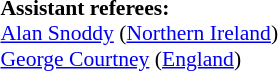<table width=50% style="font-size: 90%">
<tr>
<td><br><strong>Assistant referees:</strong>
<br><a href='#'>Alan Snoddy</a> (<a href='#'>Northern Ireland</a>)
<br><a href='#'>George Courtney</a> (<a href='#'>England</a>)</td>
</tr>
</table>
